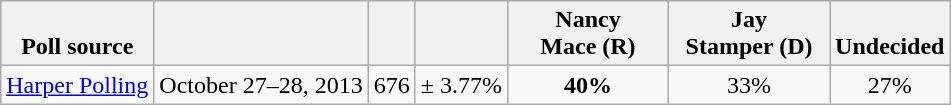<table class="wikitable" style="text-align:center">
<tr valign= bottom>
<th>Poll source</th>
<th></th>
<th></th>
<th></th>
<th style="width:100px;">Nancy<br>Mace (R)</th>
<th style="width:100px;">Jay<br>Stamper (D)</th>
<th>Undecided</th>
</tr>
<tr>
<td align=left><a href='#'>Harper Polling</a></td>
<td>October 27–28, 2013</td>
<td>676</td>
<td>± 3.77%</td>
<td><strong>40%</strong></td>
<td>33%</td>
<td>27%</td>
</tr>
</table>
